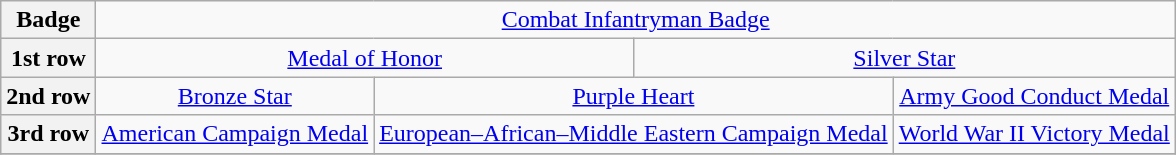<table class="wikitable" style="margin:1em auto; text-align:center;">
<tr>
<th>Badge</th>
<td colspan="12"><a href='#'>Combat Infantryman Badge</a></td>
</tr>
<tr>
<th>1st row</th>
<td colspan="5"><a href='#'>Medal of Honor</a></td>
<td colspan="5"><a href='#'>Silver Star</a></td>
</tr>
<tr>
<th>2nd row</th>
<td colspan="4"><a href='#'>Bronze Star</a> <br></td>
<td colspan="4"><a href='#'>Purple Heart</a></td>
<td colspan="4"><a href='#'>Army Good Conduct Medal</a></td>
</tr>
<tr>
<th>3rd row</th>
<td colspan="4"><a href='#'>American Campaign Medal</a></td>
<td colspan="4"><a href='#'>European–African–Middle Eastern Campaign Medal</a> <br></td>
<td colspan="4"><a href='#'>World War II Victory Medal</a></td>
</tr>
<tr>
</tr>
</table>
